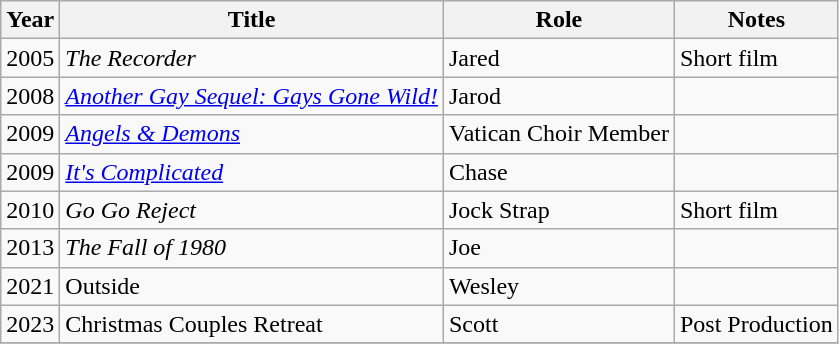<table class="wikitable sortable">
<tr>
<th>Year</th>
<th>Title</th>
<th>Role</th>
<th class="unsortable">Notes</th>
</tr>
<tr>
<td>2005</td>
<td><em>The Recorder</em></td>
<td>Jared</td>
<td>Short film</td>
</tr>
<tr>
<td>2008</td>
<td><em><a href='#'>Another Gay Sequel: Gays Gone Wild!</a></em></td>
<td>Jarod</td>
<td></td>
</tr>
<tr>
<td>2009</td>
<td><em><a href='#'>Angels & Demons</a></em></td>
<td>Vatican Choir Member</td>
<td></td>
</tr>
<tr>
<td>2009</td>
<td><em><a href='#'>It's Complicated</a></em></td>
<td>Chase</td>
<td></td>
</tr>
<tr>
<td>2010</td>
<td><em>Go Go Reject</em></td>
<td>Jock Strap</td>
<td>Short film</td>
</tr>
<tr>
<td>2013</td>
<td><em>The Fall of 1980</em></td>
<td>Joe</td>
<td></td>
</tr>
<tr>
<td>2021</td>
<td>Outside</td>
<td>Wesley</td>
<td></td>
</tr>
<tr>
<td>2023</td>
<td>Christmas Couples Retreat</td>
<td>Scott</td>
<td>Post Production</td>
</tr>
<tr>
</tr>
</table>
